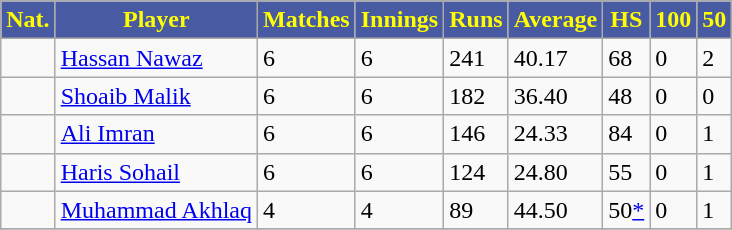<table class="wikitable sortable" style="font-size:100%">
<tr>
<th style="text-align:center; background:#485AA2; color:#FFFF00;">Nat.</th>
<th style="text-align:center; background:#485AA2; color:#FFFF00;">Player</th>
<th style="text-align:center; background:#485AA2; color:#FFFF00;">Matches</th>
<th style="text-align:center; background:#485AA2; color:#FFFF00;">Innings</th>
<th style="text-align:center; background:#485AA2; color:#FFFF00;">Runs</th>
<th style="text-align:center; background:#485AA2; color:#FFFF00;">Average</th>
<th style="text-align:center; background:#485AA2; color:#FFFF00;">HS</th>
<th style="text-align:center; background:#485AA2; color:#FFFF00">100</th>
<th style="text-align:center; background:#485AA2; color:#FFFF00;">50</th>
</tr>
<tr>
<td></td>
<td><a href='#'>Hassan Nawaz</a></td>
<td>6</td>
<td>6</td>
<td>241</td>
<td>40.17</td>
<td>68</td>
<td>0</td>
<td>2</td>
</tr>
<tr>
<td></td>
<td><a href='#'>Shoaib Malik</a></td>
<td>6</td>
<td>6</td>
<td>182</td>
<td>36.40</td>
<td>48</td>
<td>0</td>
<td>0</td>
</tr>
<tr>
<td></td>
<td><a href='#'>Ali Imran</a></td>
<td>6</td>
<td>6</td>
<td>146</td>
<td>24.33</td>
<td>84</td>
<td>0</td>
<td>1</td>
</tr>
<tr>
<td></td>
<td><a href='#'>Haris Sohail</a></td>
<td>6</td>
<td>6</td>
<td>124</td>
<td>24.80</td>
<td>55</td>
<td>0</td>
<td>1</td>
</tr>
<tr>
<td></td>
<td><a href='#'>Muhammad Akhlaq</a></td>
<td>4</td>
<td>4</td>
<td>89</td>
<td>44.50</td>
<td>50<a href='#'>*</a></td>
<td>0</td>
<td>1</td>
</tr>
<tr>
</tr>
</table>
